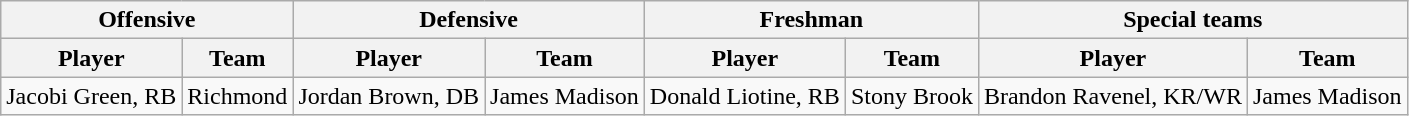<table class="wikitable" border="1">
<tr>
<th colspan="2">Offensive</th>
<th colspan="2">Defensive</th>
<th colspan="2">Freshman</th>
<th colspan="2">Special teams</th>
</tr>
<tr>
<th>Player</th>
<th>Team</th>
<th>Player</th>
<th>Team</th>
<th>Player</th>
<th>Team</th>
<th>Player</th>
<th>Team</th>
</tr>
<tr>
<td>Jacobi Green, RB</td>
<td>Richmond</td>
<td>Jordan Brown, DB</td>
<td>James Madison</td>
<td>Donald Liotine, RB</td>
<td>Stony Brook</td>
<td>Brandon Ravenel, KR/WR</td>
<td>James Madison</td>
</tr>
</table>
